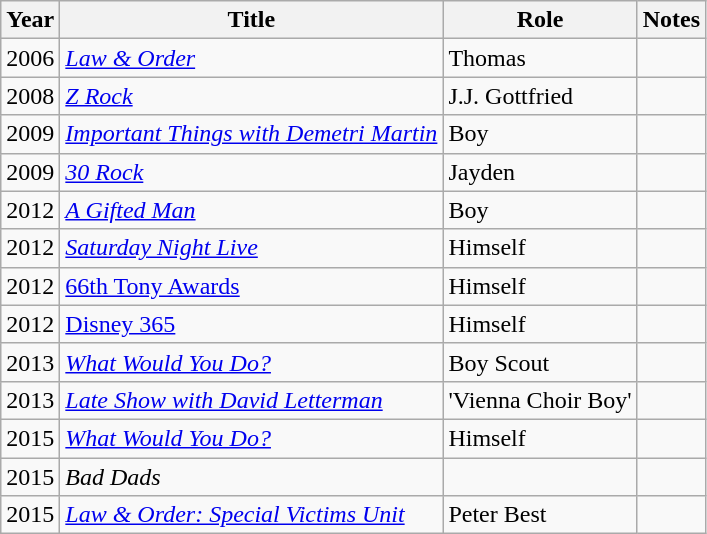<table class="wikitable sortable">
<tr>
<th>Year</th>
<th>Title</th>
<th>Role</th>
<th>Notes</th>
</tr>
<tr>
<td>2006</td>
<td><em><a href='#'>Law & Order</a></em></td>
<td>Thomas</td>
<td></td>
</tr>
<tr>
<td>2008</td>
<td><a href='#'><em>Z Rock</em></a></td>
<td>J.J. Gottfried</td>
<td></td>
</tr>
<tr>
<td>2009</td>
<td><em><a href='#'>Important Things with Demetri Martin</a></em></td>
<td>Boy</td>
<td></td>
</tr>
<tr>
<td>2009</td>
<td><em><a href='#'>30 Rock</a></em></td>
<td>Jayden</td>
<td></td>
</tr>
<tr>
<td>2012</td>
<td><em><a href='#'>A Gifted Man</a></em></td>
<td>Boy</td>
<td></td>
</tr>
<tr>
<td>2012</td>
<td><em><a href='#'>Saturday Night Live</a></em></td>
<td>Himself</td>
<td></td>
</tr>
<tr>
<td>2012</td>
<td><a href='#'>66th Tony Awards</a></td>
<td>Himself</td>
<td></td>
</tr>
<tr>
<td>2012</td>
<td><a href='#'>Disney 365</a></td>
<td>Himself</td>
<td></td>
</tr>
<tr>
<td>2013</td>
<td><a href='#'><em>What Would You Do?</em></a></td>
<td>Boy Scout</td>
<td></td>
</tr>
<tr>
<td>2013</td>
<td><em><a href='#'>Late Show with David Letterman</a></em></td>
<td>'Vienna Choir Boy'</td>
<td></td>
</tr>
<tr>
<td>2015</td>
<td><a href='#'><em>What Would You Do?</em></a></td>
<td>Himself</td>
<td></td>
</tr>
<tr>
<td>2015</td>
<td><em>Bad Dads</em></td>
<td></td>
<td></td>
</tr>
<tr>
<td>2015</td>
<td><em><a href='#'>Law & Order: Special Victims Unit</a></em></td>
<td>Peter Best</td>
<td></td>
</tr>
</table>
